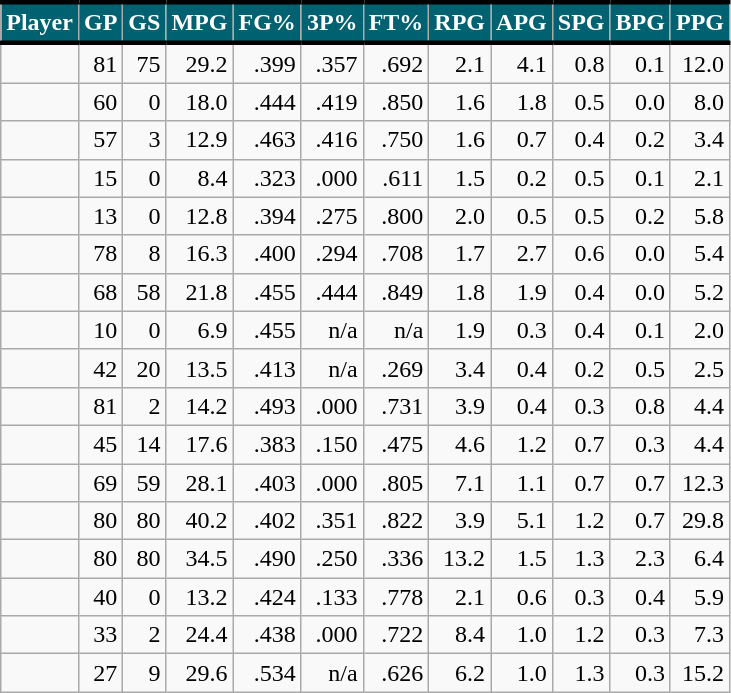<table class="wikitable sortable" style="text-align:right;">
<tr>
<th style="background:#006271; color:#FFFFFF; border-top:#010101 3px solid; border-bottom:#010101 3px solid;">Player</th>
<th style="background:#006271; color:#FFFFFF; border-top:#010101 3px solid; border-bottom:#010101 3px solid;">GP</th>
<th style="background:#006271; color:#FFFFFF; border-top:#010101 3px solid; border-bottom:#010101 3px solid;">GS</th>
<th style="background:#006271; color:#FFFFFF; border-top:#010101 3px solid; border-bottom:#010101 3px solid;">MPG</th>
<th style="background:#006271; color:#FFFFFF; border-top:#010101 3px solid; border-bottom:#010101 3px solid;">FG%</th>
<th style="background:#006271; color:#FFFFFF; border-top:#010101 3px solid; border-bottom:#010101 3px solid;">3P%</th>
<th style="background:#006271; color:#FFFFFF; border-top:#010101 3px solid; border-bottom:#010101 3px solid;">FT%</th>
<th style="background:#006271; color:#FFFFFF; border-top:#010101 3px solid; border-bottom:#010101 3px solid;">RPG</th>
<th style="background:#006271; color:#FFFFFF; border-top:#010101 3px solid; border-bottom:#010101 3px solid;">APG</th>
<th style="background:#006271; color:#FFFFFF; border-top:#010101 3px solid; border-bottom:#010101 3px solid;">SPG</th>
<th style="background:#006271; color:#FFFFFF; border-top:#010101 3px solid; border-bottom:#010101 3px solid;">BPG</th>
<th style="background:#006271; color:#FFFFFF; border-top:#010101 3px solid; border-bottom:#010101 3px solid;">PPG</th>
</tr>
<tr>
<td></td>
<td>81</td>
<td>75</td>
<td>29.2</td>
<td>.399</td>
<td>.357</td>
<td>.692</td>
<td>2.1</td>
<td>4.1</td>
<td>0.8</td>
<td>0.1</td>
<td>12.0</td>
</tr>
<tr>
<td></td>
<td>60</td>
<td>0</td>
<td>18.0</td>
<td>.444</td>
<td>.419</td>
<td>.850</td>
<td>1.6</td>
<td>1.8</td>
<td>0.5</td>
<td>0.0</td>
<td>8.0</td>
</tr>
<tr>
<td></td>
<td>57</td>
<td>3</td>
<td>12.9</td>
<td>.463</td>
<td>.416</td>
<td>.750</td>
<td>1.6</td>
<td>0.7</td>
<td>0.4</td>
<td>0.2</td>
<td>3.4</td>
</tr>
<tr>
<td></td>
<td>15</td>
<td>0</td>
<td>8.4</td>
<td>.323</td>
<td>.000</td>
<td>.611</td>
<td>1.5</td>
<td>0.2</td>
<td>0.5</td>
<td>0.1</td>
<td>2.1</td>
</tr>
<tr>
<td></td>
<td>13</td>
<td>0</td>
<td>12.8</td>
<td>.394</td>
<td>.275</td>
<td>.800</td>
<td>2.0</td>
<td>0.5</td>
<td>0.5</td>
<td>0.2</td>
<td>5.8</td>
</tr>
<tr>
<td></td>
<td>78</td>
<td>8</td>
<td>16.3</td>
<td>.400</td>
<td>.294</td>
<td>.708</td>
<td>1.7</td>
<td>2.7</td>
<td>0.6</td>
<td>0.0</td>
<td>5.4</td>
</tr>
<tr>
<td></td>
<td>68</td>
<td>58</td>
<td>21.8</td>
<td>.455</td>
<td>.444</td>
<td>.849</td>
<td>1.8</td>
<td>1.9</td>
<td>0.4</td>
<td>0.0</td>
<td>5.2</td>
</tr>
<tr>
<td></td>
<td>10</td>
<td>0</td>
<td>6.9</td>
<td>.455</td>
<td>n/a</td>
<td>n/a</td>
<td>1.9</td>
<td>0.3</td>
<td>0.4</td>
<td>0.1</td>
<td>2.0</td>
</tr>
<tr>
<td></td>
<td>42</td>
<td>20</td>
<td>13.5</td>
<td>.413</td>
<td>n/a</td>
<td>.269</td>
<td>3.4</td>
<td>0.4</td>
<td>0.2</td>
<td>0.5</td>
<td>2.5</td>
</tr>
<tr>
<td></td>
<td>81</td>
<td>2</td>
<td>14.2</td>
<td>.493</td>
<td>.000</td>
<td>.731</td>
<td>3.9</td>
<td>0.4</td>
<td>0.3</td>
<td>0.8</td>
<td>4.4</td>
</tr>
<tr>
<td></td>
<td>45</td>
<td>14</td>
<td>17.6</td>
<td>.383</td>
<td>.150</td>
<td>.475</td>
<td>4.6</td>
<td>1.2</td>
<td>0.7</td>
<td>0.3</td>
<td>4.4</td>
</tr>
<tr>
<td></td>
<td>69</td>
<td>59</td>
<td>28.1</td>
<td>.403</td>
<td>.000</td>
<td>.805</td>
<td>7.1</td>
<td>1.1</td>
<td>0.7</td>
<td>0.7</td>
<td>12.3</td>
</tr>
<tr>
<td></td>
<td>80</td>
<td>80</td>
<td>40.2</td>
<td>.402</td>
<td>.351</td>
<td>.822</td>
<td>3.9</td>
<td>5.1</td>
<td>1.2</td>
<td>0.7</td>
<td>29.8</td>
</tr>
<tr>
<td></td>
<td>80</td>
<td>80</td>
<td>34.5</td>
<td>.490</td>
<td>.250</td>
<td>.336</td>
<td>13.2</td>
<td>1.5</td>
<td>1.3</td>
<td>2.3</td>
<td>6.4</td>
</tr>
<tr>
<td></td>
<td>40</td>
<td>0</td>
<td>13.2</td>
<td>.424</td>
<td>.133</td>
<td>.778</td>
<td>2.1</td>
<td>0.6</td>
<td>0.3</td>
<td>0.4</td>
<td>5.9</td>
</tr>
<tr>
<td></td>
<td>33</td>
<td>2</td>
<td>24.4</td>
<td>.438</td>
<td>.000</td>
<td>.722</td>
<td>8.4</td>
<td>1.0</td>
<td>1.2</td>
<td>0.3</td>
<td>7.3</td>
</tr>
<tr>
<td></td>
<td>27</td>
<td>9</td>
<td>29.6</td>
<td>.534</td>
<td>n/a</td>
<td>.626</td>
<td>6.2</td>
<td>1.0</td>
<td>1.3</td>
<td>0.3</td>
<td>15.2</td>
</tr>
</table>
